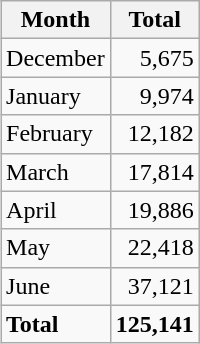<table class="wikitable" align=right style="margin:0 0 1em 1em">
<tr>
<th>Month</th>
<th>Total</th>
</tr>
<tr>
<td>December</td>
<td align="right">5,675</td>
</tr>
<tr>
<td>January</td>
<td align="right">9,974</td>
</tr>
<tr>
<td>February</td>
<td align="right">12,182</td>
</tr>
<tr>
<td>March</td>
<td align="right">17,814</td>
</tr>
<tr>
<td>April</td>
<td align="right">19,886</td>
</tr>
<tr>
<td>May</td>
<td align="right">22,418</td>
</tr>
<tr>
<td>June</td>
<td align="right">37,121</td>
</tr>
<tr>
<td><strong>Total</strong></td>
<td align="right"><strong>125,141</strong></td>
</tr>
</table>
